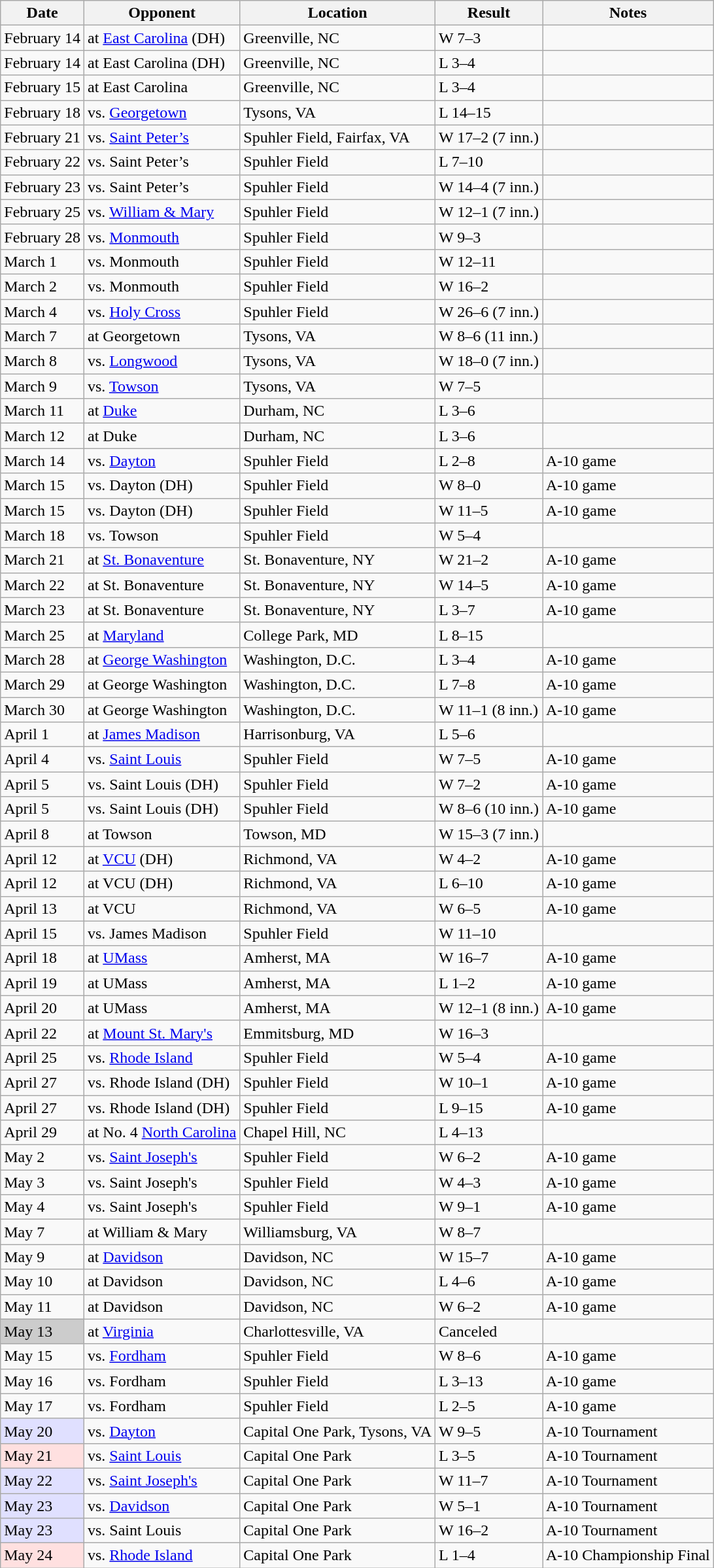<table class="wikitable sortable">
<tr>
<th>Date</th>
<th>Opponent</th>
<th>Location</th>
<th>Result</th>
<th>Notes</th>
</tr>
<tr>
<td>February 14</td>
<td>at <a href='#'>East Carolina</a> (DH)</td>
<td>Greenville, NC</td>
<td>W 7–3</td>
<td></td>
</tr>
<tr>
<td>February 14</td>
<td>at East Carolina (DH)</td>
<td>Greenville, NC</td>
<td>L 3–4</td>
<td></td>
</tr>
<tr>
<td>February 15</td>
<td>at East Carolina</td>
<td>Greenville, NC</td>
<td>L 3–4</td>
<td></td>
</tr>
<tr>
<td>February 18</td>
<td>vs. <a href='#'>Georgetown</a></td>
<td>Tysons, VA</td>
<td>L 14–15</td>
<td></td>
</tr>
<tr>
<td>February 21</td>
<td>vs. <a href='#'>Saint Peter’s</a></td>
<td>Spuhler Field, Fairfax, VA</td>
<td>W 17–2 (7 inn.)</td>
<td></td>
</tr>
<tr>
<td>February 22</td>
<td>vs. Saint Peter’s</td>
<td>Spuhler Field</td>
<td>L 7–10</td>
<td></td>
</tr>
<tr>
<td>February 23</td>
<td>vs. Saint Peter’s</td>
<td>Spuhler Field</td>
<td>W 14–4 (7 inn.)</td>
<td></td>
</tr>
<tr>
<td>February 25</td>
<td>vs. <a href='#'>William & Mary</a></td>
<td>Spuhler Field</td>
<td>W 12–1 (7 inn.)</td>
<td></td>
</tr>
<tr>
<td>February 28</td>
<td>vs. <a href='#'>Monmouth</a></td>
<td>Spuhler Field</td>
<td>W 9–3</td>
<td></td>
</tr>
<tr>
<td>March 1</td>
<td>vs. Monmouth</td>
<td>Spuhler Field</td>
<td>W 12–11</td>
<td></td>
</tr>
<tr>
<td>March 2</td>
<td>vs. Monmouth</td>
<td>Spuhler Field</td>
<td>W 16–2</td>
<td></td>
</tr>
<tr>
<td>March 4</td>
<td>vs. <a href='#'>Holy Cross</a></td>
<td>Spuhler Field</td>
<td>W 26–6 (7 inn.)</td>
<td></td>
</tr>
<tr>
<td>March 7</td>
<td>at Georgetown</td>
<td>Tysons, VA</td>
<td>W 8–6 (11 inn.)</td>
<td></td>
</tr>
<tr>
<td>March 8</td>
<td>vs. <a href='#'>Longwood</a></td>
<td>Tysons, VA</td>
<td>W 18–0 (7 inn.)</td>
<td></td>
</tr>
<tr>
<td>March 9</td>
<td>vs. <a href='#'>Towson</a></td>
<td>Tysons, VA</td>
<td>W 7–5</td>
<td></td>
</tr>
<tr>
<td>March 11</td>
<td>at <a href='#'>Duke</a></td>
<td>Durham, NC</td>
<td>L 3–6</td>
<td></td>
</tr>
<tr>
<td>March 12</td>
<td>at Duke</td>
<td>Durham, NC</td>
<td>L 3–6</td>
<td></td>
</tr>
<tr>
<td>March 14</td>
<td>vs. <a href='#'>Dayton</a></td>
<td>Spuhler Field</td>
<td>L 2–8</td>
<td>A-10 game</td>
</tr>
<tr>
<td>March 15</td>
<td>vs. Dayton (DH)</td>
<td>Spuhler Field</td>
<td>W 8–0</td>
<td>A-10 game</td>
</tr>
<tr>
<td>March 15</td>
<td>vs. Dayton (DH)</td>
<td>Spuhler Field</td>
<td>W 11–5</td>
<td>A-10 game</td>
</tr>
<tr>
<td>March 18</td>
<td>vs. Towson</td>
<td>Spuhler Field</td>
<td>W 5–4</td>
<td></td>
</tr>
<tr>
<td>March 21</td>
<td>at <a href='#'>St. Bonaventure</a></td>
<td>St. Bonaventure, NY</td>
<td>W 21–2</td>
<td>A-10 game</td>
</tr>
<tr>
<td>March 22</td>
<td>at St. Bonaventure</td>
<td>St. Bonaventure, NY</td>
<td>W 14–5</td>
<td>A-10 game</td>
</tr>
<tr>
<td>March 23</td>
<td>at St. Bonaventure</td>
<td>St. Bonaventure, NY</td>
<td>L 3–7</td>
<td>A-10 game</td>
</tr>
<tr>
<td>March 25</td>
<td>at <a href='#'>Maryland</a></td>
<td>College Park, MD</td>
<td>L 8–15</td>
<td></td>
</tr>
<tr>
<td>March 28</td>
<td>at <a href='#'>George Washington</a></td>
<td>Washington, D.C.</td>
<td>L 3–4</td>
<td>A-10 game</td>
</tr>
<tr>
<td>March 29</td>
<td>at George Washington</td>
<td>Washington, D.C.</td>
<td>L 7–8</td>
<td>A-10 game</td>
</tr>
<tr>
<td>March 30</td>
<td>at George Washington</td>
<td>Washington, D.C.</td>
<td>W 11–1 (8 inn.)</td>
<td>A-10 game</td>
</tr>
<tr>
<td>April 1</td>
<td>at <a href='#'>James Madison</a></td>
<td>Harrisonburg, VA</td>
<td>L 5–6</td>
<td></td>
</tr>
<tr>
<td>April 4</td>
<td>vs. <a href='#'>Saint Louis</a></td>
<td>Spuhler Field</td>
<td>W 7–5</td>
<td>A-10 game</td>
</tr>
<tr>
<td>April 5</td>
<td>vs. Saint Louis (DH)</td>
<td>Spuhler Field</td>
<td>W 7–2</td>
<td>A-10 game</td>
</tr>
<tr>
<td>April 5</td>
<td>vs. Saint Louis (DH)</td>
<td>Spuhler Field</td>
<td>W 8–6 (10 inn.)</td>
<td>A-10 game</td>
</tr>
<tr>
<td>April 8</td>
<td>at Towson</td>
<td>Towson, MD</td>
<td>W 15–3 (7 inn.)</td>
<td></td>
</tr>
<tr>
<td>April 12</td>
<td>at <a href='#'>VCU</a> (DH)</td>
<td>Richmond, VA</td>
<td>W 4–2</td>
<td>A-10 game</td>
</tr>
<tr>
<td>April 12</td>
<td>at VCU (DH)</td>
<td>Richmond, VA</td>
<td>L 6–10</td>
<td>A-10 game</td>
</tr>
<tr>
<td>April 13</td>
<td>at VCU</td>
<td>Richmond, VA</td>
<td>W 6–5</td>
<td>A-10 game</td>
</tr>
<tr>
<td>April 15</td>
<td>vs. James Madison</td>
<td>Spuhler Field</td>
<td>W 11–10</td>
<td></td>
</tr>
<tr>
<td>April 18</td>
<td>at <a href='#'>UMass</a></td>
<td>Amherst, MA</td>
<td>W 16–7</td>
<td>A-10 game</td>
</tr>
<tr>
<td>April 19</td>
<td>at UMass</td>
<td>Amherst, MA</td>
<td>L 1–2</td>
<td>A-10 game</td>
</tr>
<tr>
<td>April 20</td>
<td>at UMass</td>
<td>Amherst, MA</td>
<td>W 12–1 (8 inn.)</td>
<td>A-10 game</td>
</tr>
<tr>
<td>April 22</td>
<td>at <a href='#'>Mount St. Mary's</a></td>
<td>Emmitsburg, MD</td>
<td>W 16–3</td>
<td></td>
</tr>
<tr>
<td>April 25</td>
<td>vs. <a href='#'>Rhode Island</a></td>
<td>Spuhler Field</td>
<td>W 5–4</td>
<td>A-10 game</td>
</tr>
<tr>
<td>April 27</td>
<td>vs. Rhode Island (DH)</td>
<td>Spuhler Field</td>
<td>W 10–1</td>
<td>A-10 game</td>
</tr>
<tr>
<td>April 27</td>
<td>vs. Rhode Island (DH)</td>
<td>Spuhler Field</td>
<td>L 9–15</td>
<td>A-10 game</td>
</tr>
<tr>
<td>April 29</td>
<td>at No. 4 <a href='#'>North Carolina</a></td>
<td>Chapel Hill, NC</td>
<td>L 4–13</td>
<td></td>
</tr>
<tr>
<td>May 2</td>
<td>vs. <a href='#'>Saint Joseph's</a></td>
<td>Spuhler Field</td>
<td>W 6–2</td>
<td>A-10 game</td>
</tr>
<tr>
<td>May 3</td>
<td>vs. Saint Joseph's</td>
<td>Spuhler Field</td>
<td>W 4–3</td>
<td>A-10 game</td>
</tr>
<tr>
<td>May 4</td>
<td>vs. Saint Joseph's</td>
<td>Spuhler Field</td>
<td>W 9–1</td>
<td>A-10 game</td>
</tr>
<tr>
<td>May 7</td>
<td>at William & Mary</td>
<td>Williamsburg, VA</td>
<td>W 8–7</td>
<td></td>
</tr>
<tr>
<td>May 9</td>
<td>at <a href='#'>Davidson</a></td>
<td>Davidson, NC</td>
<td>W 15–7</td>
<td>A-10 game</td>
</tr>
<tr>
<td>May 10</td>
<td>at Davidson</td>
<td>Davidson, NC</td>
<td>L 4–6</td>
<td>A-10 game</td>
</tr>
<tr>
<td>May 11</td>
<td>at Davidson</td>
<td>Davidson, NC</td>
<td>W 6–2</td>
<td>A-10 game</td>
</tr>
<tr>
<td style="background:#cccccc;">May 13</td>
<td>at <a href='#'>Virginia</a></td>
<td>Charlottesville, VA</td>
<td>Canceled</td>
<td></td>
</tr>
<tr>
<td>May 15</td>
<td>vs. <a href='#'>Fordham</a></td>
<td>Spuhler Field</td>
<td>W 8–6</td>
<td>A-10 game</td>
</tr>
<tr>
<td>May 16</td>
<td>vs. Fordham</td>
<td>Spuhler Field</td>
<td>L 3–13</td>
<td>A-10 game</td>
</tr>
<tr>
<td>May 17</td>
<td>vs. Fordham</td>
<td>Spuhler Field</td>
<td>L 2–5</td>
<td>A-10 game</td>
</tr>
<tr>
<td style="background:#e0e0ff;">May 20</td>
<td>vs. <a href='#'>Dayton</a></td>
<td>Capital One Park, Tysons, VA</td>
<td>W 9–5</td>
<td>A-10 Tournament</td>
</tr>
<tr>
<td style="background:#ffe0e0;">May 21</td>
<td>vs. <a href='#'>Saint Louis</a></td>
<td>Capital One Park</td>
<td>L 3–5</td>
<td>A-10 Tournament</td>
</tr>
<tr>
<td style="background:#e0e0ff;">May 22</td>
<td>vs. <a href='#'>Saint Joseph's</a></td>
<td>Capital One Park</td>
<td>W 11–7</td>
<td>A-10 Tournament</td>
</tr>
<tr>
<td style="background:#e0e0ff;">May 23</td>
<td>vs. <a href='#'>Davidson</a></td>
<td>Capital One Park</td>
<td>W 5–1</td>
<td>A-10 Tournament</td>
</tr>
<tr>
<td style="background:#e0e0ff;">May 23</td>
<td>vs. Saint Louis</td>
<td>Capital One Park</td>
<td>W 16–2</td>
<td>A-10 Tournament</td>
</tr>
<tr>
<td style="background:#ffe0e0;">May 24</td>
<td>vs. <a href='#'>Rhode Island</a></td>
<td>Capital One Park</td>
<td>L 1–4</td>
<td>A-10 Championship Final</td>
</tr>
</table>
